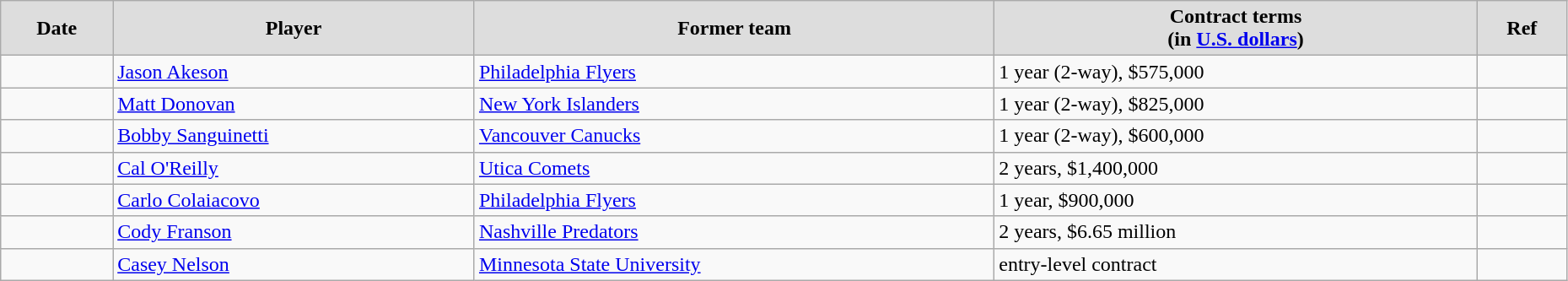<table class="wikitable" width=98%>
<tr align="center" bgcolor="#dddddd">
<td><strong>Date</strong></td>
<td><strong>Player</strong></td>
<td><strong>Former team</strong></td>
<td><strong>Contract terms</strong><br><strong>(in <a href='#'>U.S. dollars</a>)</strong></td>
<td><strong>Ref</strong></td>
</tr>
<tr>
<td></td>
<td><a href='#'>Jason Akeson</a></td>
<td><a href='#'>Philadelphia Flyers</a></td>
<td>1 year (2-way), $575,000</td>
<td></td>
</tr>
<tr>
<td></td>
<td><a href='#'>Matt Donovan</a></td>
<td><a href='#'>New York Islanders</a></td>
<td>1 year (2-way), $825,000</td>
<td></td>
</tr>
<tr>
<td></td>
<td><a href='#'>Bobby Sanguinetti</a></td>
<td><a href='#'>Vancouver Canucks</a></td>
<td>1 year (2-way), $600,000</td>
<td></td>
</tr>
<tr>
<td></td>
<td><a href='#'>Cal O'Reilly</a></td>
<td><a href='#'>Utica Comets</a></td>
<td>2 years, $1,400,000</td>
<td></td>
</tr>
<tr>
<td></td>
<td><a href='#'>Carlo Colaiacovo</a></td>
<td><a href='#'>Philadelphia Flyers</a></td>
<td>1 year, $900,000</td>
<td></td>
</tr>
<tr>
<td></td>
<td><a href='#'>Cody Franson</a></td>
<td><a href='#'>Nashville Predators</a></td>
<td>2 years, $6.65 million</td>
<td></td>
</tr>
<tr>
<td></td>
<td><a href='#'>Casey Nelson</a></td>
<td><a href='#'>Minnesota State University</a></td>
<td>entry-level contract</td>
<td></td>
</tr>
</table>
